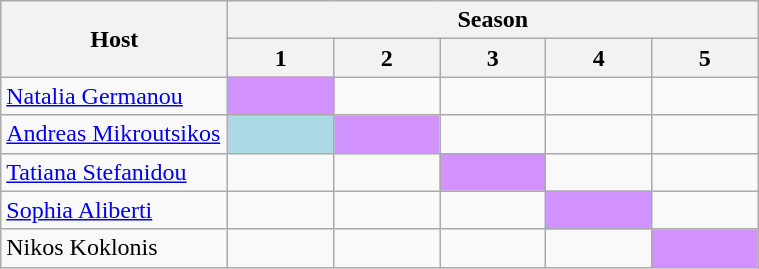<table class="wikitable" width="40%">
<tr>
<th rowspan="2" width="30%">Host</th>
<th colspan=6 text-align:center;>Season</th>
</tr>
<tr>
<th>1</th>
<th>2</th>
<th>3</th>
<th>4</th>
<th>5</th>
</tr>
<tr>
<td><a href='#'>Natalia Germanou</a></td>
<td colspan=1 style="text-align:center; background:#d293ff;"></td>
<td></td>
<td></td>
<td></td>
<td></td>
</tr>
<tr>
<td><a href='#'>Andreas Mikroutsikos</a></td>
<td colspan=1 style="text-align:center; background:lightblue;"></td>
<td colspan=1 style="text-align:center; background:#d293ff;"></td>
<td></td>
<td></td>
<td></td>
</tr>
<tr>
<td><a href='#'>Tatiana Stefanidou</a></td>
<td></td>
<td></td>
<td colspan=1 style="text-align:center; background:#d293ff;"></td>
<td></td>
<td></td>
</tr>
<tr>
<td><a href='#'>Sophia Aliberti</a></td>
<td></td>
<td></td>
<td></td>
<td colspan=1 style="text-align:center; background:#d293ff;"></td>
<td></td>
</tr>
<tr>
<td>Nikos Koklonis</td>
<td></td>
<td></td>
<td></td>
<td></td>
<td colspan=1 style="text-align:center; background:#d293ff;"></td>
</tr>
</table>
